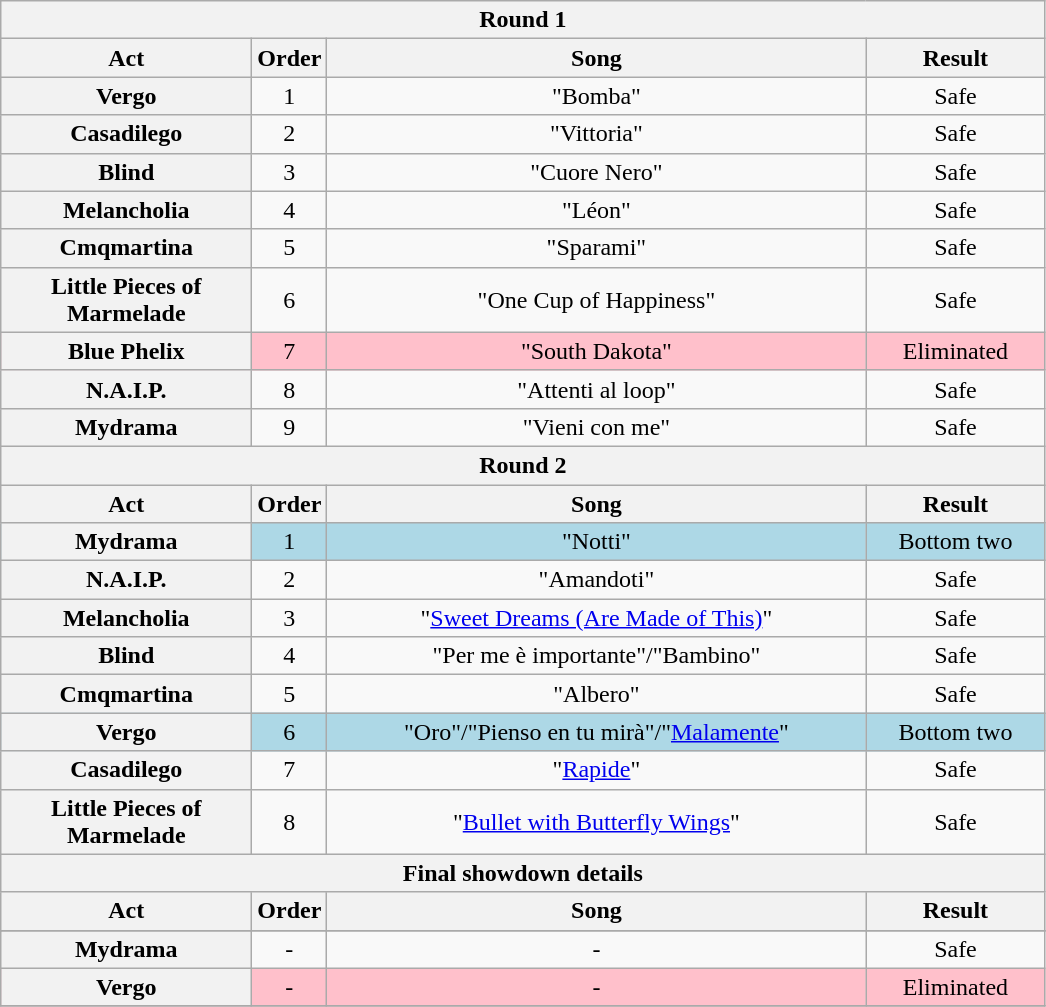<table class="wikitable plainrowheaders" style="text-align:center;">
<tr>
<th colspan="4">Round 1</th>
</tr>
<tr>
<th scope="col" style="width:10em;">Act</th>
<th scope="col">Order</th>
<th scope="col" style="width:22em;">Song</th>
<th scope="col" style="width:7em;">Result</th>
</tr>
<tr>
<th scope="row">Vergo</th>
<td>1</td>
<td>"Bomba"</td>
<td>Safe</td>
</tr>
<tr>
<th scope="row">Casadilego</th>
<td>2</td>
<td>"Vittoria"</td>
<td>Safe</td>
</tr>
<tr>
<th scope="row">Blind</th>
<td>3</td>
<td>"Cuore Nero"</td>
<td>Safe</td>
</tr>
<tr>
<th scope="row">Melancholia</th>
<td>4</td>
<td>"Léon"</td>
<td>Safe</td>
</tr>
<tr>
<th scope="row">Cmqmartina</th>
<td>5</td>
<td>"Sparami"</td>
<td>Safe</td>
</tr>
<tr>
<th scope="row">Little Pieces of Marmelade</th>
<td>6</td>
<td>"One Cup of Happiness"</td>
<td>Safe</td>
</tr>
<tr bgcolor=pink>
<th scope="row">Blue Phelix</th>
<td>7</td>
<td>"South Dakota"</td>
<td>Eliminated</td>
</tr>
<tr>
<th scope="row">N.A.I.P.</th>
<td>8</td>
<td>"Attenti al loop"</td>
<td>Safe</td>
</tr>
<tr>
<th scope="row">Mydrama</th>
<td>9</td>
<td>"Vieni con me"</td>
<td>Safe</td>
</tr>
<tr>
<th colspan="4">Round 2</th>
</tr>
<tr>
<th scope="col" style="width:10em;">Act</th>
<th scope="col">Order</th>
<th scope="col" style="width:20em;">Song</th>
<th scope="col" style="width:7em;">Result</th>
</tr>
<tr bgcolor=lightblue>
<th scope="row">Mydrama</th>
<td>1</td>
<td>"Notti"</td>
<td>Bottom two</td>
</tr>
<tr>
<th scope="row">N.A.I.P.</th>
<td>2</td>
<td>"Amandoti"</td>
<td>Safe</td>
</tr>
<tr>
<th scope="row">Melancholia</th>
<td>3</td>
<td>"<a href='#'>Sweet Dreams (Are Made of This)</a>"</td>
<td>Safe</td>
</tr>
<tr>
<th scope="row">Blind</th>
<td>4</td>
<td>"Per me è importante"/"Bambino"</td>
<td>Safe</td>
</tr>
<tr>
<th scope="row">Cmqmartina</th>
<td>5</td>
<td>"Albero"</td>
<td>Safe</td>
</tr>
<tr bgcolor=lightblue>
<th scope="row">Vergo</th>
<td>6</td>
<td>"Oro"/"Pienso en tu mirà"/"<a href='#'>Malamente</a>"</td>
<td>Bottom two</td>
</tr>
<tr>
<th scope="row">Casadilego</th>
<td>7</td>
<td>"<a href='#'>Rapide</a>"</td>
<td>Safe</td>
</tr>
<tr>
<th scope="row">Little Pieces of Marmelade</th>
<td>8</td>
<td>"<a href='#'>Bullet with Butterfly Wings</a>"</td>
<td>Safe</td>
</tr>
<tr>
<th colspan="4">Final showdown details</th>
</tr>
<tr>
<th scope="col" style="width:10em;">Act</th>
<th scope="col">Order</th>
<th scope="col" style="width:20em;">Song</th>
<th scope="col" style="width:7em;">Result</th>
</tr>
<tr>
</tr>
<tr>
<th scope="row">Mydrama</th>
<td>-</td>
<td>-</td>
<td>Safe</td>
</tr>
<tr style="background:pink">
<th scope="row">Vergo</th>
<td>-</td>
<td>-</td>
<td>Eliminated</td>
</tr>
<tr>
</tr>
</table>
